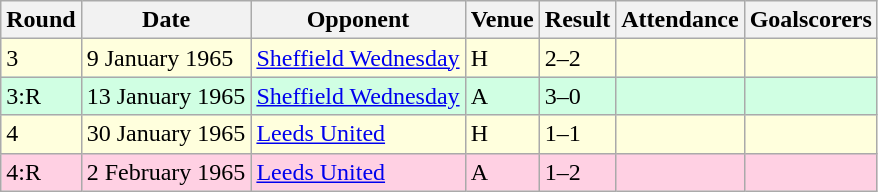<table class="wikitable">
<tr>
<th>Round</th>
<th>Date</th>
<th>Opponent</th>
<th>Venue</th>
<th>Result</th>
<th>Attendance</th>
<th>Goalscorers</th>
</tr>
<tr style="background-color: #ffffdd;">
<td>3</td>
<td>9 January 1965</td>
<td><a href='#'>Sheffield Wednesday</a></td>
<td>H</td>
<td>2–2</td>
<td></td>
<td></td>
</tr>
<tr style="background-color: #d0ffe3;">
<td>3:R</td>
<td>13 January 1965</td>
<td><a href='#'>Sheffield Wednesday</a></td>
<td>A</td>
<td>3–0</td>
<td></td>
<td></td>
</tr>
<tr style="background-color: #ffffdd;">
<td>4</td>
<td>30 January 1965</td>
<td><a href='#'>Leeds United</a></td>
<td>H</td>
<td>1–1</td>
<td></td>
<td></td>
</tr>
<tr style="background-color: #ffd0e3;">
<td>4:R</td>
<td>2 February 1965</td>
<td><a href='#'>Leeds United</a></td>
<td>A</td>
<td>1–2</td>
<td></td>
<td></td>
</tr>
</table>
